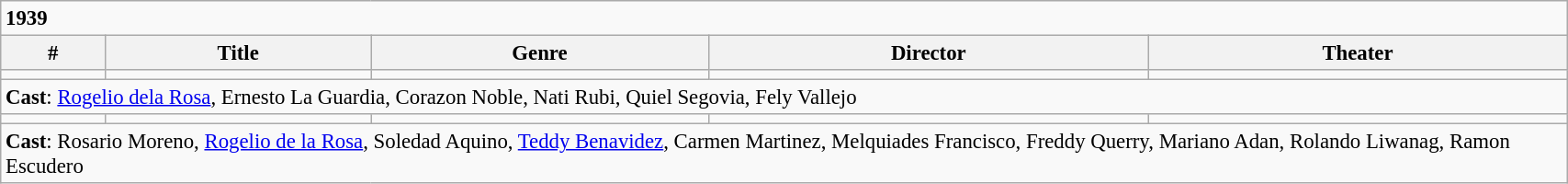<table class="wikitable"  style="width: 90%; font-size: 95%;">
<tr>
<td colspan="5"><strong>1939</strong></td>
</tr>
<tr>
<th>#</th>
<th>Title</th>
<th>Genre</th>
<th>Director</th>
<th>Theater</th>
</tr>
<tr>
<td></td>
<td></td>
<td></td>
<td></td>
<td></td>
</tr>
<tr>
<td colspan="5"><strong>Cast</strong>: 		<a href='#'>Rogelio dela Rosa</a>, Ernesto La Guardia, Corazon Noble, Nati Rubi, Quiel Segovia, Fely Vallejo</td>
</tr>
<tr>
<td></td>
<td></td>
<td></td>
<td></td>
<td></td>
</tr>
<tr>
<td colspan="5"><strong>Cast</strong>: 		Rosario Moreno, <a href='#'>Rogelio de la Rosa</a>, Soledad Aquino, <a href='#'>Teddy Benavidez</a>, Carmen Martinez, Melquiades Francisco, Freddy Querry, Mariano Adan, Rolando Liwanag, Ramon Escudero</td>
</tr>
</table>
